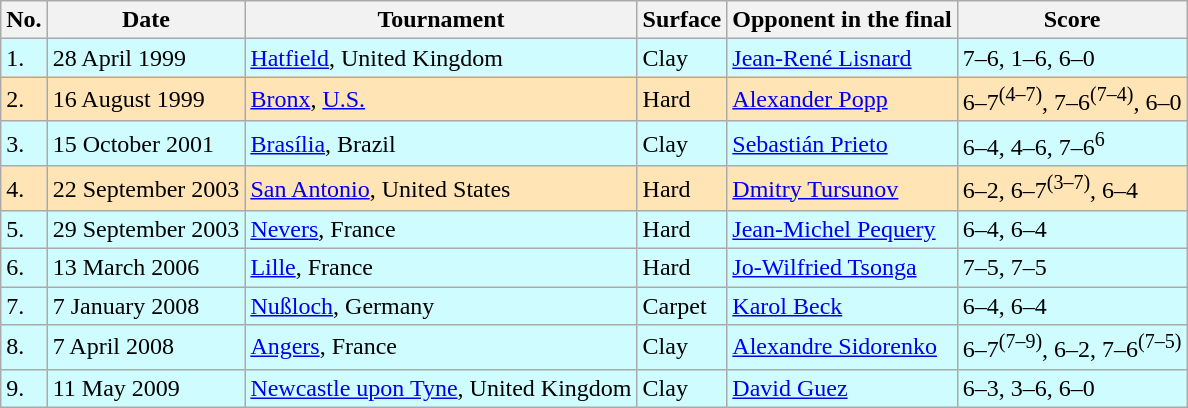<table class="wikitable">
<tr>
<th>No.</th>
<th>Date</th>
<th>Tournament</th>
<th>Surface</th>
<th>Opponent in the final</th>
<th>Score</th>
</tr>
<tr style="background:#cffcff;">
<td>1.</td>
<td>28 April 1999</td>
<td><a href='#'>Hatfield</a>, United Kingdom</td>
<td>Clay</td>
<td> <a href='#'>Jean-René Lisnard</a></td>
<td>7–6, 1–6, 6–0</td>
</tr>
<tr style="background:moccasin;">
<td>2.</td>
<td>16 August 1999</td>
<td><a href='#'>Bronx</a>, <a href='#'>U.S.</a></td>
<td>Hard</td>
<td> <a href='#'>Alexander Popp</a></td>
<td>6–7<sup>(4–7)</sup>, 7–6<sup>(7–4)</sup>, 6–0</td>
</tr>
<tr style="background:#cffcff;">
<td>3.</td>
<td>15 October 2001</td>
<td><a href='#'>Brasília</a>, Brazil</td>
<td>Clay</td>
<td> <a href='#'>Sebastián Prieto</a></td>
<td>6–4, 4–6, 7–6<sup>6</sup></td>
</tr>
<tr style="background:moccasin;">
<td>4.</td>
<td>22 September 2003</td>
<td><a href='#'>San Antonio</a>, United States</td>
<td>Hard</td>
<td> <a href='#'>Dmitry Tursunov</a></td>
<td>6–2, 6–7<sup>(3–7)</sup>, 6–4</td>
</tr>
<tr style="background:#cffcff;">
<td>5.</td>
<td>29 September 2003</td>
<td><a href='#'>Nevers</a>, France</td>
<td>Hard</td>
<td> <a href='#'>Jean-Michel Pequery</a></td>
<td>6–4, 6–4</td>
</tr>
<tr style="background:#cffcff;">
<td>6.</td>
<td>13 March 2006</td>
<td><a href='#'>Lille</a>, France</td>
<td>Hard</td>
<td> <a href='#'>Jo-Wilfried Tsonga</a></td>
<td>7–5, 7–5</td>
</tr>
<tr style="background:#cffcff;">
<td>7.</td>
<td>7 January 2008</td>
<td><a href='#'>Nußloch</a>, Germany</td>
<td>Carpet</td>
<td> <a href='#'>Karol Beck</a></td>
<td>6–4, 6–4</td>
</tr>
<tr style="background:#cffcff;">
<td>8.</td>
<td>7 April 2008</td>
<td><a href='#'>Angers</a>, France</td>
<td>Clay</td>
<td> <a href='#'>Alexandre Sidorenko</a></td>
<td>6–7<sup>(7–9)</sup>, 6–2, 7–6<sup>(7–5)</sup></td>
</tr>
<tr style="background:#cffcff;">
<td>9.</td>
<td>11 May 2009</td>
<td><a href='#'>Newcastle upon Tyne</a>, United Kingdom</td>
<td>Clay</td>
<td> <a href='#'>David Guez</a></td>
<td>6–3, 3–6, 6–0</td>
</tr>
</table>
